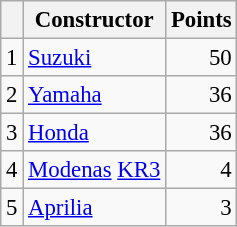<table class="wikitable" style="font-size: 95%;">
<tr>
<th></th>
<th>Constructor</th>
<th>Points</th>
</tr>
<tr>
<td align=center>1</td>
<td> <a href='#'>Suzuki</a></td>
<td align=right>50</td>
</tr>
<tr>
<td align=center>2</td>
<td> <a href='#'>Yamaha</a></td>
<td align=right>36</td>
</tr>
<tr>
<td align=center>3</td>
<td> <a href='#'>Honda</a></td>
<td align=right>36</td>
</tr>
<tr>
<td align=center>4</td>
<td> <a href='#'>Modenas</a> <a href='#'>KR3</a></td>
<td align=right>4</td>
</tr>
<tr>
<td align=center>5</td>
<td> <a href='#'>Aprilia</a></td>
<td align=right>3</td>
</tr>
</table>
